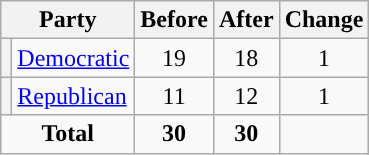<table class="wikitable" style="text-align:center;">
<tr>
<th colspan="2">Party</th>
<th>Before</th>
<th>After</th>
<th>Change</th>
</tr>
<tr>
<th style="background-color:"></th>
<td style="text-align:left;"><a href='#'>Democratic</a></td>
<td>19</td>
<td>18</td>
<td> 1</td>
</tr>
<tr>
<th style="background-color:"></th>
<td style="text-align:left;"><a href='#'>Republican</a></td>
<td>11</td>
<td>12</td>
<td> 1</td>
</tr>
<tr>
<td colspan="2"><strong>Total</strong></td>
<td><strong>30</strong></td>
<td><strong>30</strong></td>
<td></td>
</tr>
</table>
